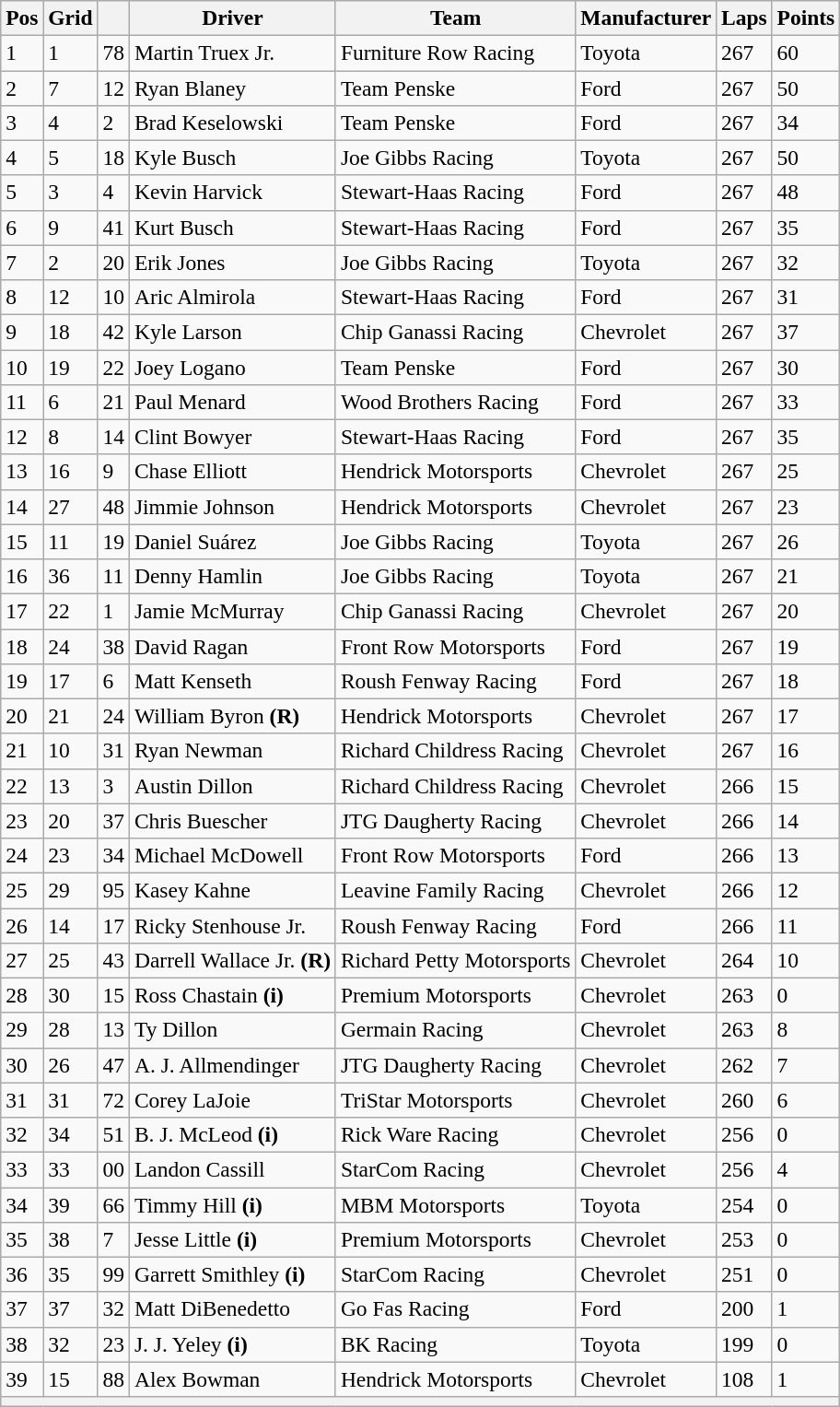<table class="wikitable" style="font-size:98%">
<tr>
<th>Pos</th>
<th>Grid</th>
<th></th>
<th>Driver</th>
<th>Team</th>
<th>Manufacturer</th>
<th>Laps</th>
<th>Points</th>
</tr>
<tr>
<td>1</td>
<td>1</td>
<td>78</td>
<td>Martin Truex Jr.</td>
<td>Furniture Row Racing</td>
<td>Toyota</td>
<td>267</td>
<td>60</td>
</tr>
<tr>
<td>2</td>
<td>7</td>
<td>12</td>
<td>Ryan Blaney</td>
<td>Team Penske</td>
<td>Ford</td>
<td>267</td>
<td>50</td>
</tr>
<tr>
<td>3</td>
<td>4</td>
<td>2</td>
<td>Brad Keselowski</td>
<td>Team Penske</td>
<td>Ford</td>
<td>267</td>
<td>34</td>
</tr>
<tr>
<td>4</td>
<td>5</td>
<td>18</td>
<td>Kyle Busch</td>
<td>Joe Gibbs Racing</td>
<td>Toyota</td>
<td>267</td>
<td>50</td>
</tr>
<tr>
<td>5</td>
<td>3</td>
<td>4</td>
<td>Kevin Harvick</td>
<td>Stewart-Haas Racing</td>
<td>Ford</td>
<td>267</td>
<td>48</td>
</tr>
<tr>
<td>6</td>
<td>9</td>
<td>41</td>
<td>Kurt Busch</td>
<td>Stewart-Haas Racing</td>
<td>Ford</td>
<td>267</td>
<td>35</td>
</tr>
<tr>
<td>7</td>
<td>2</td>
<td>20</td>
<td>Erik Jones</td>
<td>Joe Gibbs Racing</td>
<td>Toyota</td>
<td>267</td>
<td>32</td>
</tr>
<tr>
<td>8</td>
<td>12</td>
<td>10</td>
<td>Aric Almirola</td>
<td>Stewart-Haas Racing</td>
<td>Ford</td>
<td>267</td>
<td>31</td>
</tr>
<tr>
<td>9</td>
<td>18</td>
<td>42</td>
<td>Kyle Larson</td>
<td>Chip Ganassi Racing</td>
<td>Chevrolet</td>
<td>267</td>
<td>37</td>
</tr>
<tr>
<td>10</td>
<td>19</td>
<td>22</td>
<td>Joey Logano</td>
<td>Team Penske</td>
<td>Ford</td>
<td>267</td>
<td>30</td>
</tr>
<tr>
<td>11</td>
<td>6</td>
<td>21</td>
<td>Paul Menard</td>
<td>Wood Brothers Racing</td>
<td>Ford</td>
<td>267</td>
<td>33</td>
</tr>
<tr>
<td>12</td>
<td>8</td>
<td>14</td>
<td>Clint Bowyer</td>
<td>Stewart-Haas Racing</td>
<td>Ford</td>
<td>267</td>
<td>35</td>
</tr>
<tr>
<td>13</td>
<td>16</td>
<td>9</td>
<td>Chase Elliott</td>
<td>Hendrick Motorsports</td>
<td>Chevrolet</td>
<td>267</td>
<td>25</td>
</tr>
<tr>
<td>14</td>
<td>27</td>
<td>48</td>
<td>Jimmie Johnson</td>
<td>Hendrick Motorsports</td>
<td>Chevrolet</td>
<td>267</td>
<td>23</td>
</tr>
<tr>
<td>15</td>
<td>11</td>
<td>19</td>
<td>Daniel Suárez</td>
<td>Joe Gibbs Racing</td>
<td>Toyota</td>
<td>267</td>
<td>26</td>
</tr>
<tr>
<td>16</td>
<td>36</td>
<td>11</td>
<td>Denny Hamlin</td>
<td>Joe Gibbs Racing</td>
<td>Toyota</td>
<td>267</td>
<td>21</td>
</tr>
<tr>
<td>17</td>
<td>22</td>
<td>1</td>
<td>Jamie McMurray</td>
<td>Chip Ganassi Racing</td>
<td>Chevrolet</td>
<td>267</td>
<td>20</td>
</tr>
<tr>
<td>18</td>
<td>24</td>
<td>38</td>
<td>David Ragan</td>
<td>Front Row Motorsports</td>
<td>Ford</td>
<td>267</td>
<td>19</td>
</tr>
<tr>
<td>19</td>
<td>17</td>
<td>6</td>
<td>Matt Kenseth</td>
<td>Roush Fenway Racing</td>
<td>Ford</td>
<td>267</td>
<td>18</td>
</tr>
<tr>
<td>20</td>
<td>21</td>
<td>24</td>
<td>William Byron <strong>(R)</strong></td>
<td>Hendrick Motorsports</td>
<td>Chevrolet</td>
<td>267</td>
<td>17</td>
</tr>
<tr>
<td>21</td>
<td>10</td>
<td>31</td>
<td>Ryan Newman</td>
<td>Richard Childress Racing</td>
<td>Chevrolet</td>
<td>267</td>
<td>16</td>
</tr>
<tr>
<td>22</td>
<td>13</td>
<td>3</td>
<td>Austin Dillon</td>
<td>Richard Childress Racing</td>
<td>Chevrolet</td>
<td>266</td>
<td>15</td>
</tr>
<tr>
<td>23</td>
<td>20</td>
<td>37</td>
<td>Chris Buescher</td>
<td>JTG Daugherty Racing</td>
<td>Chevrolet</td>
<td>266</td>
<td>14</td>
</tr>
<tr>
<td>24</td>
<td>23</td>
<td>34</td>
<td>Michael McDowell</td>
<td>Front Row Motorsports</td>
<td>Ford</td>
<td>266</td>
<td>13</td>
</tr>
<tr>
<td>25</td>
<td>29</td>
<td>95</td>
<td>Kasey Kahne</td>
<td>Leavine Family Racing</td>
<td>Chevrolet</td>
<td>266</td>
<td>12</td>
</tr>
<tr>
<td>26</td>
<td>14</td>
<td>17</td>
<td>Ricky Stenhouse Jr.</td>
<td>Roush Fenway Racing</td>
<td>Ford</td>
<td>266</td>
<td>11</td>
</tr>
<tr>
<td>27</td>
<td>25</td>
<td>43</td>
<td>Darrell Wallace Jr. <strong>(R)</strong></td>
<td>Richard Petty Motorsports</td>
<td>Chevrolet</td>
<td>264</td>
<td>10</td>
</tr>
<tr>
<td>28</td>
<td>30</td>
<td>15</td>
<td>Ross Chastain <strong>(i)</strong></td>
<td>Premium Motorsports</td>
<td>Chevrolet</td>
<td>263</td>
<td>0</td>
</tr>
<tr>
<td>29</td>
<td>28</td>
<td>13</td>
<td>Ty Dillon</td>
<td>Germain Racing</td>
<td>Chevrolet</td>
<td>263</td>
<td>8</td>
</tr>
<tr>
<td>30</td>
<td>26</td>
<td>47</td>
<td>A. J. Allmendinger</td>
<td>JTG Daugherty Racing</td>
<td>Chevrolet</td>
<td>262</td>
<td>7</td>
</tr>
<tr>
<td>31</td>
<td>31</td>
<td>72</td>
<td>Corey LaJoie</td>
<td>TriStar Motorsports</td>
<td>Chevrolet</td>
<td>260</td>
<td>6</td>
</tr>
<tr>
<td>32</td>
<td>34</td>
<td>51</td>
<td>B. J. McLeod <strong>(i)</strong></td>
<td>Rick Ware Racing</td>
<td>Chevrolet</td>
<td>256</td>
<td>0</td>
</tr>
<tr>
<td>33</td>
<td>33</td>
<td>00</td>
<td>Landon Cassill</td>
<td>StarCom Racing</td>
<td>Chevrolet</td>
<td>256</td>
<td>4</td>
</tr>
<tr>
<td>34</td>
<td>39</td>
<td>66</td>
<td>Timmy Hill <strong>(i)</strong></td>
<td>MBM Motorsports</td>
<td>Toyota</td>
<td>254</td>
<td>0</td>
</tr>
<tr>
<td>35</td>
<td>38</td>
<td>7</td>
<td>Jesse Little <strong>(i)</strong></td>
<td>Premium Motorsports</td>
<td>Chevrolet</td>
<td>253</td>
<td>0</td>
</tr>
<tr>
<td>36</td>
<td>35</td>
<td>99</td>
<td>Garrett Smithley <strong>(i)</strong></td>
<td>StarCom Racing</td>
<td>Chevrolet</td>
<td>251</td>
<td>0</td>
</tr>
<tr>
<td>37</td>
<td>37</td>
<td>32</td>
<td>Matt DiBenedetto</td>
<td>Go Fas Racing</td>
<td>Ford</td>
<td>200</td>
<td>1</td>
</tr>
<tr>
<td>38</td>
<td>32</td>
<td>23</td>
<td>J. J. Yeley <strong>(i)</strong></td>
<td>BK Racing</td>
<td>Toyota</td>
<td>199</td>
<td>0</td>
</tr>
<tr>
<td>39</td>
<td>15</td>
<td>88</td>
<td>Alex Bowman</td>
<td>Hendrick Motorsports</td>
<td>Chevrolet</td>
<td>108</td>
<td>1</td>
</tr>
<tr>
<th colspan="8"></th>
</tr>
</table>
